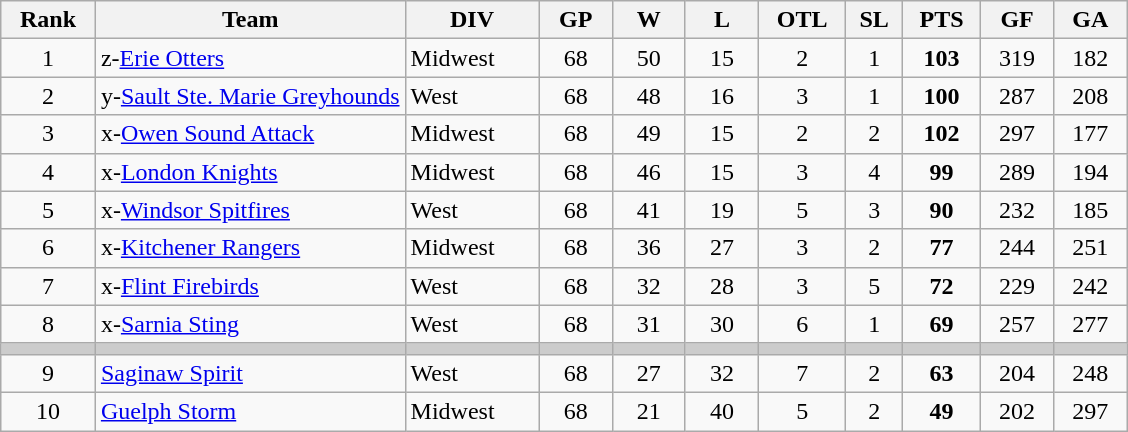<table class="wikitable sortable" style="text-align:center">
<tr>
<th>Rank</th>
<th width="27.5%">Team</th>
<th>DIV</th>
<th width="6.5%">GP</th>
<th width="6.5%">W</th>
<th width="6.5%">L</th>
<th>OTL</th>
<th>SL</th>
<th>PTS</th>
<th width="6.5%">GF</th>
<th width="6.5%">GA</th>
</tr>
<tr>
<td>1</td>
<td align=left>z-<a href='#'>Erie Otters</a></td>
<td align=left>Midwest</td>
<td>68</td>
<td>50</td>
<td>15</td>
<td>2</td>
<td>1</td>
<td><strong>103</strong></td>
<td>319</td>
<td>182</td>
</tr>
<tr>
<td>2</td>
<td align=left>y-<a href='#'>Sault Ste. Marie Greyhounds</a></td>
<td align=left>West</td>
<td>68</td>
<td>48</td>
<td>16</td>
<td>3</td>
<td>1</td>
<td><strong>100</strong></td>
<td>287</td>
<td>208</td>
</tr>
<tr>
<td>3</td>
<td align=left>x-<a href='#'>Owen Sound Attack</a></td>
<td align=left>Midwest</td>
<td>68</td>
<td>49</td>
<td>15</td>
<td>2</td>
<td>2</td>
<td><strong>102</strong></td>
<td>297</td>
<td>177</td>
</tr>
<tr>
<td>4</td>
<td align=left>x-<a href='#'>London Knights</a></td>
<td align=left>Midwest</td>
<td>68</td>
<td>46</td>
<td>15</td>
<td>3</td>
<td>4</td>
<td><strong>99</strong></td>
<td>289</td>
<td>194</td>
</tr>
<tr>
<td>5</td>
<td align=left>x-<a href='#'>Windsor Spitfires</a></td>
<td align=left>West</td>
<td>68</td>
<td>41</td>
<td>19</td>
<td>5</td>
<td>3</td>
<td><strong>90</strong></td>
<td>232</td>
<td>185</td>
</tr>
<tr>
<td>6</td>
<td align=left>x-<a href='#'>Kitchener Rangers</a></td>
<td align=left>Midwest</td>
<td>68</td>
<td>36</td>
<td>27</td>
<td>3</td>
<td>2</td>
<td><strong>77</strong></td>
<td>244</td>
<td>251</td>
</tr>
<tr>
<td>7</td>
<td align=left>x-<a href='#'>Flint Firebirds</a></td>
<td align=left>West</td>
<td>68</td>
<td>32</td>
<td>28</td>
<td>3</td>
<td>5</td>
<td><strong>72</strong></td>
<td>229</td>
<td>242</td>
</tr>
<tr>
<td>8</td>
<td align=left>x-<a href='#'>Sarnia Sting</a></td>
<td align=left>West</td>
<td>68</td>
<td>31</td>
<td>30</td>
<td>6</td>
<td>1</td>
<td><strong>69</strong></td>
<td>257</td>
<td>277</td>
</tr>
<tr style="background-color:#cccccc;">
<td></td>
<td></td>
<td></td>
<td></td>
<td></td>
<td></td>
<td></td>
<td></td>
<td></td>
<td></td>
<td></td>
</tr>
<tr>
<td>9</td>
<td align=left><a href='#'>Saginaw Spirit</a></td>
<td align=left>West</td>
<td>68</td>
<td>27</td>
<td>32</td>
<td>7</td>
<td>2</td>
<td><strong>63</strong></td>
<td>204</td>
<td>248</td>
</tr>
<tr>
<td>10</td>
<td align=left><a href='#'>Guelph Storm</a></td>
<td align=left>Midwest</td>
<td>68</td>
<td>21</td>
<td>40</td>
<td>5</td>
<td>2</td>
<td><strong>49</strong></td>
<td>202</td>
<td>297</td>
</tr>
</table>
